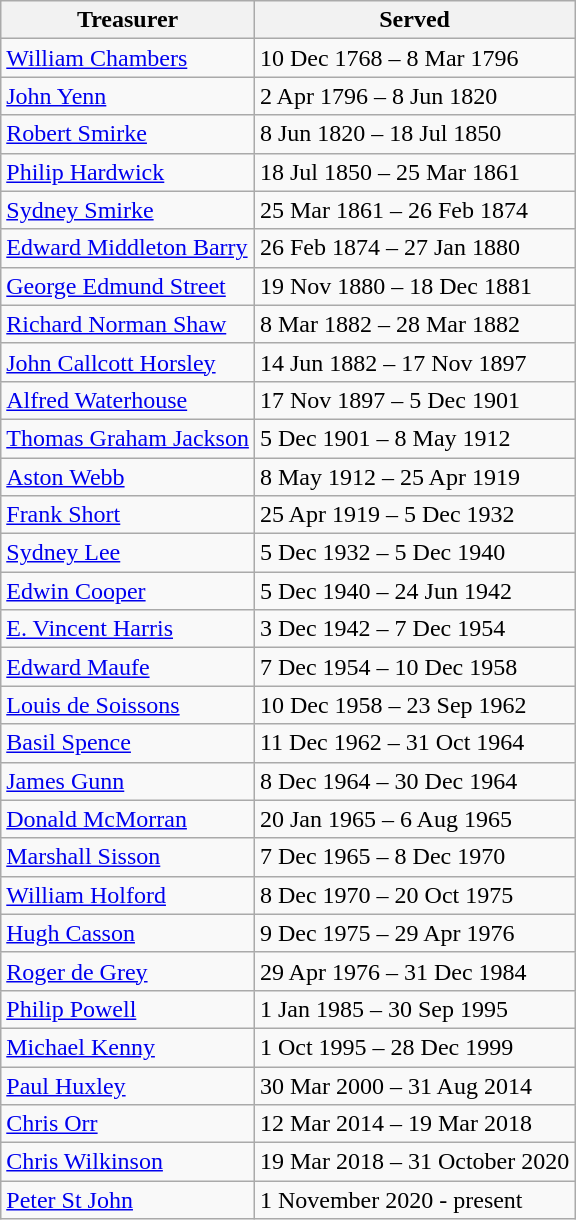<table class="wikitable">
<tr>
<th>Treasurer</th>
<th>Served</th>
</tr>
<tr>
<td><a href='#'>William Chambers</a></td>
<td>10 Dec 1768 – 8 Mar 1796</td>
</tr>
<tr>
<td><a href='#'>John Yenn</a></td>
<td>2 Apr 1796 – 8 Jun 1820</td>
</tr>
<tr>
<td><a href='#'>Robert Smirke</a></td>
<td>8 Jun 1820 – 18 Jul 1850</td>
</tr>
<tr>
<td><a href='#'>Philip Hardwick</a></td>
<td>18 Jul 1850 – 25 Mar 1861</td>
</tr>
<tr g>
<td><a href='#'>Sydney Smirke</a></td>
<td>25 Mar 1861 – 26 Feb 1874</td>
</tr>
<tr>
<td><a href='#'>Edward Middleton Barry</a></td>
<td>26 Feb 1874 – 27 Jan 1880</td>
</tr>
<tr>
<td><a href='#'>George Edmund Street</a></td>
<td>19 Nov 1880 – 18 Dec 1881</td>
</tr>
<tr>
<td><a href='#'>Richard Norman Shaw</a></td>
<td>8 Mar 1882 – 28 Mar 1882</td>
</tr>
<tr>
<td><a href='#'>John Callcott Horsley</a></td>
<td>14 Jun 1882 – 17 Nov 1897</td>
</tr>
<tr>
<td><a href='#'>Alfred Waterhouse</a></td>
<td>17 Nov 1897 – 5 Dec 1901</td>
</tr>
<tr>
<td><a href='#'>Thomas Graham Jackson</a></td>
<td>5 Dec 1901 – 8 May 1912</td>
</tr>
<tr>
<td><a href='#'>Aston Webb</a></td>
<td>8 May 1912 – 25 Apr 1919</td>
</tr>
<tr>
<td><a href='#'>Frank Short</a></td>
<td>25 Apr 1919 – 5 Dec 1932</td>
</tr>
<tr>
<td><a href='#'>Sydney Lee</a></td>
<td>5 Dec 1932 – 5 Dec 1940</td>
</tr>
<tr>
<td><a href='#'>Edwin Cooper</a></td>
<td>5 Dec 1940 – 24 Jun 1942</td>
</tr>
<tr>
<td><a href='#'>E. Vincent Harris</a></td>
<td>3 Dec 1942 – 7 Dec 1954</td>
</tr>
<tr>
<td><a href='#'>Edward Maufe</a></td>
<td>7 Dec 1954 – 10 Dec 1958</td>
</tr>
<tr>
<td><a href='#'>Louis de Soissons</a></td>
<td>10 Dec 1958 – 23 Sep 1962</td>
</tr>
<tr>
<td><a href='#'>Basil Spence</a></td>
<td>11 Dec 1962 – 31 Oct 1964</td>
</tr>
<tr>
<td><a href='#'>James Gunn</a></td>
<td>8 Dec 1964 – 30 Dec 1964</td>
</tr>
<tr>
<td><a href='#'>Donald McMorran</a></td>
<td>20 Jan 1965 – 6 Aug 1965</td>
</tr>
<tr>
<td><a href='#'>Marshall Sisson</a></td>
<td>7 Dec 1965 – 8 Dec 1970</td>
</tr>
<tr>
<td><a href='#'>William Holford</a></td>
<td>8 Dec 1970 – 20 Oct 1975</td>
</tr>
<tr>
<td><a href='#'>Hugh Casson</a></td>
<td>9 Dec 1975 – 29 Apr 1976</td>
</tr>
<tr>
<td><a href='#'>Roger de Grey</a></td>
<td>29 Apr 1976 – 31 Dec 1984</td>
</tr>
<tr>
<td><a href='#'>Philip Powell</a></td>
<td>1 Jan 1985 – 30 Sep 1995</td>
</tr>
<tr>
<td><a href='#'>Michael Kenny</a></td>
<td>1 Oct 1995 – 28 Dec 1999</td>
</tr>
<tr>
<td><a href='#'>Paul Huxley</a></td>
<td>30 Mar 2000 – 31 Aug 2014</td>
</tr>
<tr>
<td><a href='#'>Chris Orr</a></td>
<td>12 Mar 2014 – 19 Mar 2018</td>
</tr>
<tr>
<td><a href='#'>Chris Wilkinson</a></td>
<td>19 Mar 2018 – 31 October 2020</td>
</tr>
<tr>
<td><a href='#'>Peter St John</a></td>
<td>1 November 2020 - present</td>
</tr>
</table>
